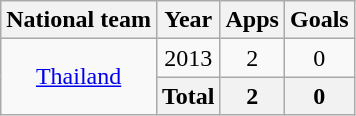<table class="wikitable" style="text-align:center">
<tr>
<th>National team</th>
<th>Year</th>
<th>Apps</th>
<th>Goals</th>
</tr>
<tr>
<td rowspan="2" valign="center"><a href='#'>Thailand</a></td>
<td>2013</td>
<td>2</td>
<td>0</td>
</tr>
<tr>
<th>Total</th>
<th>2</th>
<th>0</th>
</tr>
</table>
